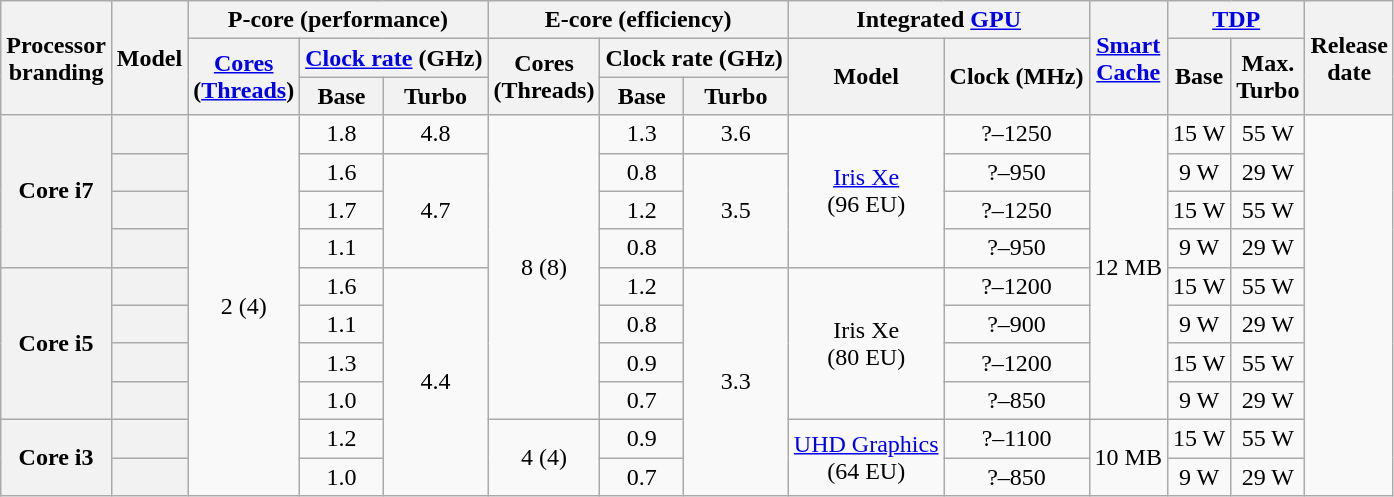<table class="wikitable nowrap" style="text-align: center;">
<tr>
<th class="unsortable" rowspan="3">Processor<br>branding</th>
<th rowspan="3">Model</th>
<th colspan="3">P-core (performance)</th>
<th colspan="3">E-core (efficiency)</th>
<th colspan="2">Integrated <a href='#'>GPU</a></th>
<th class="unsortable" rowspan="3"><a href='#'>Smart<br>Cache</a></th>
<th colspan="2"><a href='#'>TDP</a></th>
<th rowspan="3">Release<br>date</th>
</tr>
<tr>
<th class="unsortable" rowspan="2"><a href='#'>Cores</a><br>(<a href='#'>Threads</a>)</th>
<th colspan="2"><a href='#'>Clock rate</a> (GHz)</th>
<th class="unsortable" rowspan="2">Cores<br>(Threads)</th>
<th colspan="2">Clock rate (GHz)</th>
<th rowspan="2" class="unsortable">Model</th>
<th class="unsortable" rowspan="2">Clock (MHz)</th>
<th rowspan="2">Base</th>
<th class="unsortable" rowspan="2">Max.<br>Turbo</th>
</tr>
<tr>
<th class="unsortable">Base</th>
<th class="unsortable">Turbo</th>
<th class="unsortable">Base</th>
<th class="unsortable">Turbo</th>
</tr>
<tr>
<th rowspan="4">Core i7</th>
<th style="text-align:left;" data-sort-value="sku10"></th>
<td rowspan="10">2 (4)</td>
<td>1.8</td>
<td>4.8</td>
<td rowspan="8">8 (8)</td>
<td>1.3</td>
<td>3.6</td>
<td rowspan="4"><a href='#'>Iris Xe</a><br>(96 EU)</td>
<td>?–1250</td>
<td rowspan="8">12 MB</td>
<td>15 W</td>
<td>55 W</td>
<td rowspan="10"></td>
</tr>
<tr>
<th style="text-align:left;" data-sort-value="sku9"></th>
<td>1.6</td>
<td rowspan="3">4.7</td>
<td>0.8</td>
<td rowspan="3">3.5</td>
<td>?–950</td>
<td>9 W</td>
<td>29 W</td>
</tr>
<tr>
<th style="text-align:left;" data-sort-value="sku8"></th>
<td>1.7</td>
<td>1.2</td>
<td>?–1250</td>
<td>15 W</td>
<td>55 W</td>
</tr>
<tr>
<th style="text-align:left;" data-sort-value="sku7"></th>
<td>1.1</td>
<td>0.8</td>
<td>?–950</td>
<td>9 W</td>
<td>29 W</td>
</tr>
<tr>
<th rowspan="4">Core i5</th>
<th style="text-align:left;" data-sort-value="sku6"></th>
<td>1.6</td>
<td rowspan="6">4.4</td>
<td>1.2</td>
<td rowspan="6">3.3</td>
<td rowspan="4">Iris Xe<br>(80 EU)</td>
<td>?–1200</td>
<td>15 W</td>
<td>55 W</td>
</tr>
<tr>
<th style="text-align:left;" data-sort-value="sku5"></th>
<td>1.1</td>
<td>0.8</td>
<td>?–900</td>
<td>9 W</td>
<td>29 W</td>
</tr>
<tr>
<th style="text-align:left;" data-sort-value="sku4"></th>
<td>1.3</td>
<td>0.9</td>
<td>?–1200</td>
<td>15 W</td>
<td>55 W</td>
</tr>
<tr>
<th style="text-align:left;" data-sort-value="sku3"></th>
<td>1.0</td>
<td>0.7</td>
<td>?–850</td>
<td>9 W</td>
<td>29 W</td>
</tr>
<tr>
<th rowspan="2">Core i3</th>
<th style="text-align:left;" data-sort-value="sku2"></th>
<td>1.2</td>
<td rowspan="2">4 (4)</td>
<td>0.9</td>
<td rowspan="2"><a href='#'>UHD Graphics</a><br>(64 EU)</td>
<td>?–1100</td>
<td rowspan="2">10 MB</td>
<td>15 W</td>
<td>55 W</td>
</tr>
<tr>
<th style="text-align:left;" data-sort-value="sku1"></th>
<td>1.0</td>
<td>0.7</td>
<td>?–850</td>
<td>9 W</td>
<td>29 W</td>
</tr>
</table>
